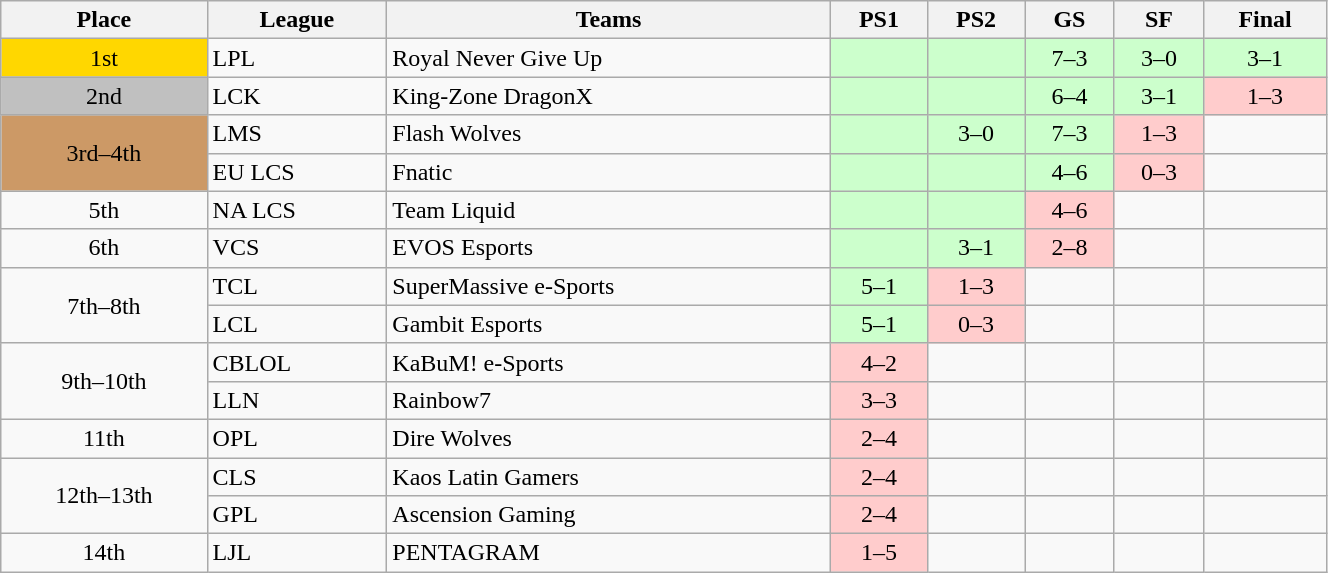<table class="wikitable" style="text-align:center; white-space:nowrap; width: 70%;">
<tr>
<th>Place</th>
<th>League</th>
<th>Teams</th>
<th title="Play-in Stage round 1">PS1</th>
<th title="Play-in Stage round 2">PS2</th>
<th title="Group Stage">GS</th>
<th title="Semifinals">SF</th>
<th>Final</th>
</tr>
<tr>
<td style="background-color: gold;">1st</td>
<td style="text-align: left;" title="League of Legends Pro League">LPL</td>
<td style="text-align: left;">Royal Never Give Up</td>
<td style="background-color: #ccffcc;"></td>
<td style="background-color: #ccffcc;"></td>
<td style="background-color: #ccffcc;">7–3</td>
<td style="background-color: #ccffcc;">3–0</td>
<td style="background-color: #ccffcc;">3–1</td>
</tr>
<tr>
<td style="background-color: silver;">2nd</td>
<td style="text-align: left;" title="League of Legends Champions Korea">LCK</td>
<td style="text-align: left;">King-Zone DragonX</td>
<td style="background-color: #ccffcc;"></td>
<td style="background-color: #ccffcc;"></td>
<td style="background-color: #ccffcc;">6–4</td>
<td style="background-color: #ccffcc;">3–1</td>
<td style="background-color: #ffcccc;">1–3</td>
</tr>
<tr>
<td rowspan="2" style="background-color: #c96;">3rd–4th</td>
<td style="text-align: left;" title="League of Legends Master Series">LMS</td>
<td style="text-align: left;">Flash Wolves</td>
<td style="background-color: #ccffcc;"></td>
<td style="background-color: #ccffcc;">3–0</td>
<td style="background-color: #ccffcc;">7–3</td>
<td style="background-color: #ffcccc;">1–3</td>
<td></td>
</tr>
<tr>
<td style="text-align: left;" title="European League of Legends Championship Series">EU LCS</td>
<td style="text-align: left;">Fnatic</td>
<td style="background-color: #ccffcc;"></td>
<td style="background-color: #ccffcc;"></td>
<td style="background-color: #ccffcc;">4–6</td>
<td style="background-color: #ffcccc;">0–3</td>
<td></td>
</tr>
<tr>
<td>5th</td>
<td style="text-align: left;" title="North American League of Legends Championship Series">NA LCS</td>
<td style="text-align: left;">Team Liquid</td>
<td style="background-color: #ccffcc;"></td>
<td style="background-color: #ccffcc;"></td>
<td style="background-color: #ffcccc;">4–6</td>
<td></td>
<td></td>
</tr>
<tr>
<td>6th</td>
<td style="text-align: left;" title="Vietnam Championship Series">VCS</td>
<td style="text-align: left;">EVOS Esports</td>
<td style="background-color: #ccffcc;"></td>
<td style="background-color: #ccffcc;">3–1</td>
<td style="background-color: #ffcccc;">2–8</td>
<td></td>
<td></td>
</tr>
<tr>
<td rowspan="2">7th–8th</td>
<td style="text-align: left;" title="Turkish Championship League">TCL</td>
<td style="text-align: left;">SuperMassive e-Sports</td>
<td style="background-color: #ccffcc;">5–1</td>
<td style="background-color: #ffcccc;">1–3</td>
<td></td>
<td></td>
<td></td>
</tr>
<tr>
<td style="text-align: left;" title="League of Legends Continental League">LCL</td>
<td style="text-align: left;">Gambit Esports</td>
<td style="background-color: #ccffcc;">5–1</td>
<td style="background-color: #ffcccc;">0–3</td>
<td></td>
<td></td>
<td></td>
</tr>
<tr>
<td rowspan="2">9th–10th</td>
<td style="text-align: left;" title="Campeonato Brasileiro de League of Legends">CBLOL</td>
<td style="text-align: left;">KaBuM! e-Sports</td>
<td style="background-color: #ffcccc;">4–2</td>
<td></td>
<td></td>
<td></td>
<td></td>
</tr>
<tr>
<td style="text-align: left;" title="Liga Latinoamérica Norte">LLN</td>
<td style="text-align: left;">Rainbow7</td>
<td style="background-color: #ffcccc;">3–3</td>
<td></td>
<td></td>
<td></td>
<td></td>
</tr>
<tr>
<td>11th</td>
<td style="text-align: left;" title="Oceanic Pro League">OPL</td>
<td style="text-align: left;">Dire Wolves</td>
<td style="background-color: #ffcccc;">2–4</td>
<td></td>
<td></td>
<td></td>
<td></td>
</tr>
<tr>
<td rowspan="2">12th–13th</td>
<td style="text-align: left;" title="Copa Latinoamérica Sur">CLS</td>
<td style="text-align: left;">Kaos Latin Gamers</td>
<td style="background-color: #ffcccc;">2–4</td>
<td></td>
<td></td>
<td></td>
<td></td>
</tr>
<tr>
<td style="text-align: left;" title="Garena Premier League">GPL</td>
<td style="text-align: left;">Ascension Gaming</td>
<td style="background-color: #ffcccc;">2–4</td>
<td></td>
<td></td>
<td></td>
<td></td>
</tr>
<tr>
<td>14th</td>
<td style="text-align: left;" title="League of Legends Japan League">LJL</td>
<td style="text-align: left;">PENTAGRAM</td>
<td style="background-color: #ffcccc;">1–5</td>
<td></td>
<td></td>
<td></td>
<td></td>
</tr>
</table>
